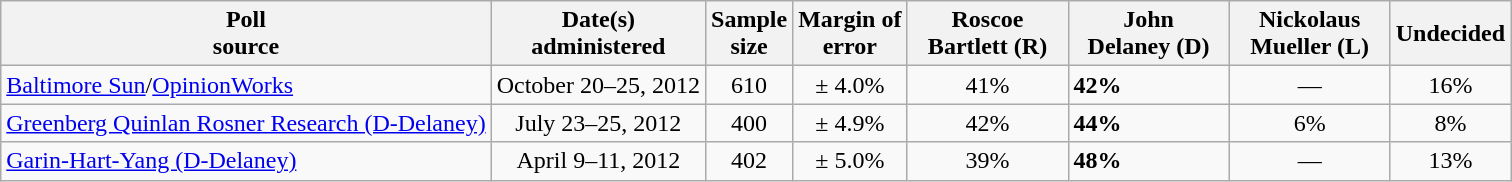<table class="wikitable">
<tr>
<th>Poll<br>source</th>
<th>Date(s)<br>administered</th>
<th>Sample<br>size</th>
<th>Margin of<br>error</th>
<th style="width:100px;">Roscoe<br>Bartlett (R)</th>
<th style="width:100px;">John<br>Delaney (D)</th>
<th style="width:100px;">Nickolaus<br>Mueller (L)</th>
<th>Undecided</th>
</tr>
<tr>
<td><a href='#'>Baltimore Sun</a>/<a href='#'>OpinionWorks</a></td>
<td align=center>October 20–25, 2012</td>
<td align=center>610</td>
<td align=center>± 4.0%</td>
<td align=center>41%</td>
<td><strong>42%</strong></td>
<td align=center>—</td>
<td align=center>16%</td>
</tr>
<tr>
<td><a href='#'>Greenberg Quinlan Rosner Research (D-Delaney)</a></td>
<td align=center>July 23–25, 2012</td>
<td align=center>400</td>
<td align=center>± 4.9%</td>
<td align=center>42%</td>
<td><strong>44%</strong></td>
<td align=center>6%</td>
<td align=center>8%</td>
</tr>
<tr>
<td><a href='#'>Garin-Hart-Yang (D-Delaney)</a></td>
<td align=center>April 9–11, 2012</td>
<td align=center>402</td>
<td align=center>± 5.0%</td>
<td align=center>39%</td>
<td><strong>48%</strong></td>
<td align=center>—</td>
<td align=center>13%</td>
</tr>
</table>
